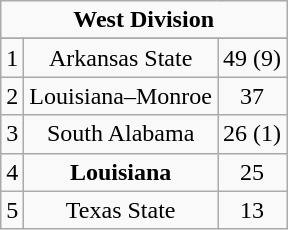<table class="wikitable">
<tr align="center">
<td align="center" Colspan="3"><strong>West Division</strong></td>
</tr>
<tr align="center">
</tr>
<tr align="center">
<td>1</td>
<td>Arkansas State</td>
<td>49 (9)</td>
</tr>
<tr align="center">
<td>2</td>
<td>Louisiana–Monroe</td>
<td>37</td>
</tr>
<tr align="center">
<td>3</td>
<td>South Alabama</td>
<td>26 (1)</td>
</tr>
<tr align="center">
<td>4</td>
<td><strong>Louisiana</strong></td>
<td>25</td>
</tr>
<tr align="center">
<td>5</td>
<td>Texas State</td>
<td>13</td>
</tr>
</table>
